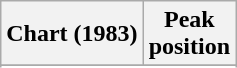<table class="wikitable sortable">
<tr>
<th>Chart (1983)</th>
<th>Peak<br>position</th>
</tr>
<tr>
</tr>
<tr>
</tr>
</table>
